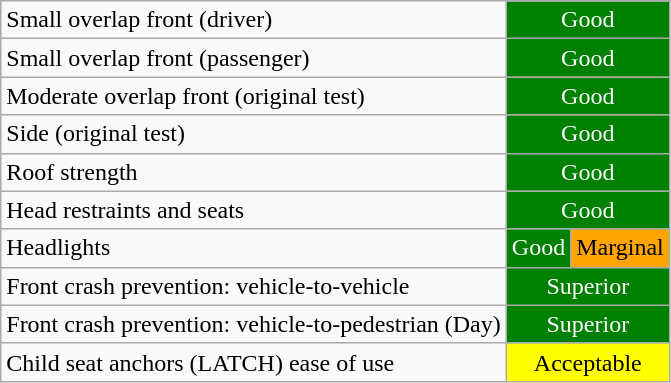<table class="wikitable">
<tr>
<td>Small overlap front (driver)</td>
<td colspan="2" style="text-align:center;color:white;background:green">Good</td>
</tr>
<tr>
<td>Small overlap front (passenger)</td>
<td colspan="2" style="text-align:center;color:white;background:green">Good</td>
</tr>
<tr>
<td>Moderate overlap front (original test)</td>
<td colspan="2" style="text-align:center;color:white;background:green">Good</td>
</tr>
<tr>
<td>Side (original test)</td>
<td colspan="2" style="text-align:center;color:white;background:green">Good</td>
</tr>
<tr>
<td>Roof strength</td>
<td colspan="2" style="text-align:center;color:white;background:green">Good</td>
</tr>
<tr>
<td>Head restraints and seats</td>
<td colspan="2" style="text-align:center;color:white;background:green">Good</td>
</tr>
<tr>
<td>Headlights</td>
<td style="text-align:center;color:white;background:green">Good</td>
<td style="text-align:center;color:black;background:orange">Marginal</td>
</tr>
<tr>
<td>Front crash prevention: vehicle-to-vehicle</td>
<td colspan="2" style="text-align:center;color:white;background:green">Superior</td>
</tr>
<tr>
<td>Front crash prevention: vehicle-to-pedestrian (Day)</td>
<td colspan="2" style="text-align:center;color:white;background:green">Superior</td>
</tr>
<tr>
<td>Child seat anchors (LATCH) ease of use</td>
<td colspan="2" style="text-align:center;color:black;background:yellow">Acceptable</td>
</tr>
</table>
